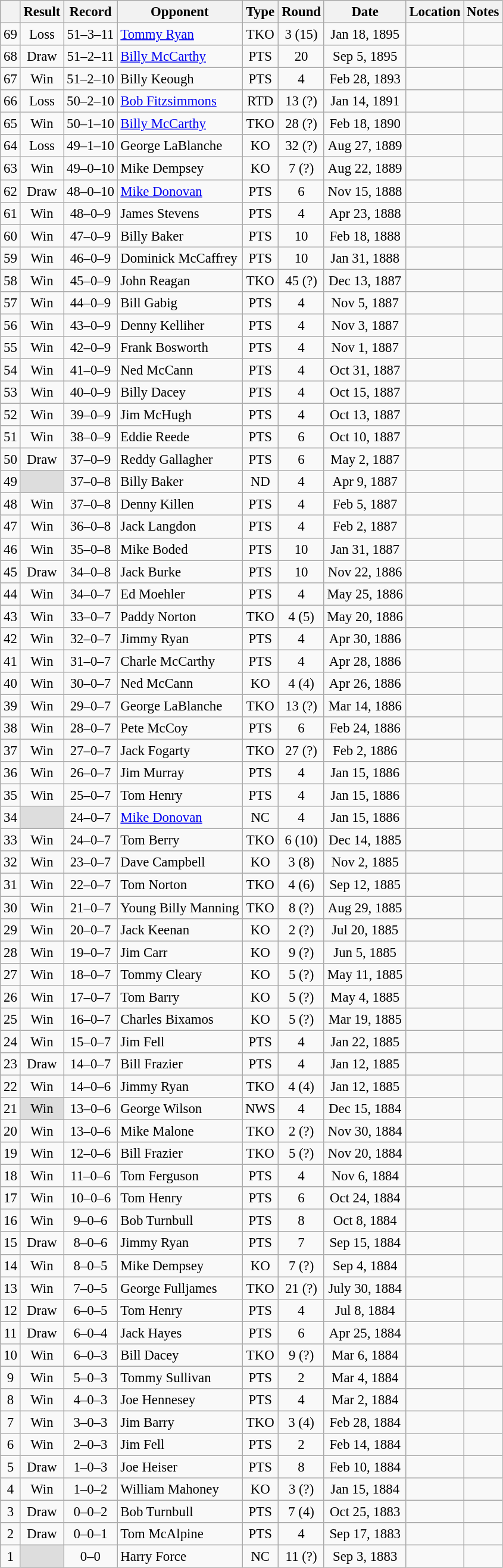<table class="wikitable" style="text-align:center; font-size:95%">
<tr>
<th></th>
<th>Result</th>
<th>Record</th>
<th>Opponent</th>
<th>Type</th>
<th>Round</th>
<th>Date</th>
<th>Location</th>
<th>Notes</th>
</tr>
<tr>
<td>69</td>
<td>Loss</td>
<td>51–3–11 </td>
<td style="text-align:left;"> <a href='#'>Tommy Ryan</a></td>
<td>TKO</td>
<td>3 (15)</td>
<td>Jan 18, 1895</td>
<td style="text-align:left;"> </td>
<td></td>
</tr>
<tr>
<td>68</td>
<td>Draw</td>
<td>51–2–11 </td>
<td style="text-align:left;"> <a href='#'>Billy McCarthy</a></td>
<td>PTS</td>
<td>20</td>
<td>Sep 5, 1895</td>
<td style="text-align:left;"> </td>
<td></td>
</tr>
<tr>
<td>67</td>
<td>Win</td>
<td>51–2–10 </td>
<td style="text-align:left;"> Billy Keough</td>
<td>PTS</td>
<td>4</td>
<td>Feb 28, 1893</td>
<td style="text-align:left;"> </td>
<td></td>
</tr>
<tr>
<td>66</td>
<td>Loss</td>
<td>50–2–10 </td>
<td style="text-align:left;"> <a href='#'>Bob Fitzsimmons</a></td>
<td>RTD</td>
<td>13 (?)</td>
<td>Jan 14, 1891</td>
<td style="text-align:left;"> </td>
<td style="text-align:left;"></td>
</tr>
<tr>
<td>65</td>
<td>Win</td>
<td>50–1–10 </td>
<td style="text-align:left;"> <a href='#'>Billy McCarthy</a></td>
<td>TKO</td>
<td>28 (?)</td>
<td>Feb 18, 1890</td>
<td style="text-align:left;"> </td>
<td style="text-align:left;"></td>
</tr>
<tr>
<td>64</td>
<td>Loss</td>
<td>49–1–10 </td>
<td style="text-align:left;"> George LaBlanche</td>
<td>KO</td>
<td>32 (?)</td>
<td>Aug 27, 1889</td>
<td style="text-align:left;"> </td>
<td></td>
</tr>
<tr>
<td>63</td>
<td>Win</td>
<td>49–0–10 </td>
<td style="text-align:left;"> Mike Dempsey</td>
<td>KO</td>
<td>7 (?)</td>
<td>Aug 22, 1889</td>
<td style="text-align:left;"> </td>
<td></td>
</tr>
<tr>
<td>62</td>
<td>Draw</td>
<td>48–0–10 </td>
<td style="text-align:left;"> <a href='#'>Mike Donovan</a></td>
<td>PTS</td>
<td>6</td>
<td>Nov 15, 1888</td>
<td style="text-align:left;"> </td>
<td></td>
</tr>
<tr>
<td>61</td>
<td>Win</td>
<td>48–0–9 </td>
<td style="text-align:left;"> James Stevens</td>
<td>PTS</td>
<td>4</td>
<td>Apr 23, 1888</td>
<td style="text-align:left;"> </td>
<td></td>
</tr>
<tr>
<td>60</td>
<td>Win</td>
<td>47–0–9 </td>
<td style="text-align:left;"> Billy Baker</td>
<td>PTS</td>
<td>10</td>
<td>Feb 18, 1888</td>
<td style="text-align:left;"> </td>
<td></td>
</tr>
<tr>
<td>59</td>
<td>Win</td>
<td>46–0–9 </td>
<td style="text-align:left;"> Dominick McCaffrey</td>
<td>PTS</td>
<td>10</td>
<td>Jan 31, 1888</td>
<td style="text-align:left;"> </td>
<td></td>
</tr>
<tr>
<td>58</td>
<td>Win</td>
<td>45–0–9 </td>
<td style="text-align:left;"> John Reagan</td>
<td>TKO</td>
<td>45 (?)</td>
<td>Dec 13, 1887</td>
<td style="text-align:left;"> </td>
<td></td>
</tr>
<tr>
<td>57</td>
<td>Win</td>
<td>44–0–9 </td>
<td style="text-align:left;"> Bill Gabig</td>
<td>PTS</td>
<td>4</td>
<td>Nov 5, 1887</td>
<td style="text-align:left;"> </td>
<td></td>
</tr>
<tr>
<td>56</td>
<td>Win</td>
<td>43–0–9 </td>
<td style="text-align:left;"> Denny Kelliher</td>
<td>PTS</td>
<td>4</td>
<td>Nov 3, 1887</td>
<td style="text-align:left;"> </td>
<td></td>
</tr>
<tr>
<td>55</td>
<td>Win</td>
<td>42–0–9 </td>
<td style="text-align:left;"> Frank Bosworth</td>
<td>PTS</td>
<td>4</td>
<td>Nov 1, 1887</td>
<td style="text-align:left;"> </td>
<td></td>
</tr>
<tr>
<td>54</td>
<td>Win</td>
<td>41–0–9 </td>
<td style="text-align:left;"> Ned McCann</td>
<td>PTS</td>
<td>4</td>
<td>Oct 31, 1887</td>
<td style="text-align:left;"> </td>
<td></td>
</tr>
<tr>
<td>53</td>
<td>Win</td>
<td>40–0–9 </td>
<td style="text-align:left;"> Billy Dacey</td>
<td>PTS</td>
<td>4</td>
<td>Oct 15, 1887</td>
<td style="text-align:left;"> </td>
<td></td>
</tr>
<tr>
<td>52</td>
<td>Win</td>
<td>39–0–9 </td>
<td style="text-align:left;"> Jim McHugh</td>
<td>PTS</td>
<td>4</td>
<td>Oct 13, 1887</td>
<td style="text-align:left;"> </td>
<td></td>
</tr>
<tr>
<td>51</td>
<td>Win</td>
<td>38–0–9 </td>
<td style="text-align:left;"> Eddie Reede</td>
<td>PTS</td>
<td>6</td>
<td>Oct 10, 1887</td>
<td style="text-align:left;"> </td>
<td></td>
</tr>
<tr>
<td>50</td>
<td>Draw</td>
<td>37–0–9 </td>
<td style="text-align:left;"> Reddy Gallagher</td>
<td>PTS</td>
<td>6</td>
<td>May 2, 1887</td>
<td style="text-align:left;"> </td>
<td></td>
</tr>
<tr>
<td>49</td>
<td style="background:#DDD"></td>
<td>37–0–8 </td>
<td style="text-align:left;"> Billy Baker</td>
<td>ND</td>
<td>4</td>
<td>Apr 9, 1887</td>
<td style="text-align:left;"> </td>
<td></td>
</tr>
<tr>
<td>48</td>
<td>Win</td>
<td>37–0–8 </td>
<td style="text-align:left;"> Denny Killen</td>
<td>PTS</td>
<td>4</td>
<td>Feb 5, 1887</td>
<td style="text-align:left;"> </td>
<td></td>
</tr>
<tr>
<td>47</td>
<td>Win</td>
<td>36–0–8 </td>
<td style="text-align:left;"> Jack Langdon</td>
<td>PTS</td>
<td>4</td>
<td>Feb 2, 1887</td>
<td style="text-align:left;"> </td>
<td></td>
</tr>
<tr>
<td>46</td>
<td>Win</td>
<td>35–0–8 </td>
<td style="text-align:left;"> Mike Boded</td>
<td>PTS</td>
<td>10</td>
<td>Jan 31, 1887</td>
<td style="text-align:left;"> </td>
<td></td>
</tr>
<tr>
<td>45</td>
<td>Draw</td>
<td>34–0–8 </td>
<td style="text-align:left;"> Jack Burke</td>
<td>PTS</td>
<td>10</td>
<td>Nov 22, 1886</td>
<td style="text-align:left;"> </td>
<td></td>
</tr>
<tr>
<td>44</td>
<td>Win</td>
<td>34–0–7 </td>
<td style="text-align:left;"> Ed Moehler</td>
<td>PTS</td>
<td>4</td>
<td>May 25, 1886</td>
<td style="text-align:left;"> </td>
<td></td>
</tr>
<tr>
<td>43</td>
<td>Win</td>
<td>33–0–7 </td>
<td style="text-align:left;"> Paddy Norton</td>
<td>TKO</td>
<td>4 (5)</td>
<td>May 20, 1886</td>
<td style="text-align:left;"> </td>
<td></td>
</tr>
<tr>
<td>42</td>
<td>Win</td>
<td>32–0–7 </td>
<td style="text-align:left;"> Jimmy Ryan</td>
<td>PTS</td>
<td>4</td>
<td>Apr 30, 1886</td>
<td style="text-align:left;"> </td>
<td></td>
</tr>
<tr>
<td>41</td>
<td>Win</td>
<td>31–0–7 </td>
<td style="text-align:left;"> Charle McCarthy</td>
<td>PTS</td>
<td>4</td>
<td>Apr 28, 1886</td>
<td style="text-align:left;"> </td>
<td></td>
</tr>
<tr>
<td>40</td>
<td>Win</td>
<td>30–0–7 </td>
<td style="text-align:left;"> Ned McCann</td>
<td>KO</td>
<td>4 (4)</td>
<td>Apr 26, 1886</td>
<td style="text-align:left;"> </td>
<td></td>
</tr>
<tr>
<td>39</td>
<td>Win</td>
<td>29–0–7 </td>
<td style="text-align:left;"> George LaBlanche</td>
<td>TKO</td>
<td>13 (?)</td>
<td>Mar 14, 1886</td>
<td style="text-align:left;"> </td>
<td style="text-align:left;"></td>
</tr>
<tr>
<td>38</td>
<td>Win</td>
<td>28–0–7 </td>
<td style="text-align:left;"> Pete McCoy</td>
<td>PTS</td>
<td>6</td>
<td>Feb 24, 1886</td>
<td style="text-align:left;"> </td>
<td></td>
</tr>
<tr>
<td>37</td>
<td>Win</td>
<td>27–0–7 </td>
<td style="text-align:left;"> Jack Fogarty</td>
<td>TKO</td>
<td>27 (?)</td>
<td>Feb 2, 1886</td>
<td style="text-align:left;"> </td>
<td></td>
</tr>
<tr>
<td>36</td>
<td>Win</td>
<td>26–0–7 </td>
<td style="text-align:left;"> Jim Murray</td>
<td>PTS</td>
<td>4</td>
<td>Jan 15, 1886</td>
<td style="text-align:left;"> </td>
<td></td>
</tr>
<tr>
<td>35</td>
<td>Win</td>
<td>25–0–7 </td>
<td style="text-align:left;"> Tom Henry</td>
<td>PTS</td>
<td>4</td>
<td>Jan 15, 1886</td>
<td style="text-align:left;"> </td>
<td></td>
</tr>
<tr>
<td>34</td>
<td style="background:#DDD"></td>
<td>24–0–7 </td>
<td style="text-align:left;"> <a href='#'>Mike Donovan</a></td>
<td>NC</td>
<td>4</td>
<td>Jan 15, 1886</td>
<td style="text-align:left;"> </td>
<td></td>
</tr>
<tr>
<td>33</td>
<td>Win</td>
<td>24–0–7 </td>
<td style="text-align:left;"> Tom Berry</td>
<td>TKO</td>
<td>6 (10)</td>
<td>Dec 14, 1885</td>
<td style="text-align:left;"> </td>
<td></td>
</tr>
<tr>
<td>32</td>
<td>Win</td>
<td>23–0–7 </td>
<td style="text-align:left;"> Dave Campbell</td>
<td>KO</td>
<td>3 (8)</td>
<td>Nov 2, 1885</td>
<td style="text-align:left;"> </td>
<td></td>
</tr>
<tr>
<td>31</td>
<td>Win</td>
<td>22–0–7 </td>
<td style="text-align:left;"> Tom Norton</td>
<td>TKO</td>
<td>4 (6)</td>
<td>Sep 12, 1885</td>
<td style="text-align:left;"> </td>
<td></td>
</tr>
<tr>
<td>30</td>
<td>Win</td>
<td>21–0–7 </td>
<td style="text-align:left;"> Young Billy Manning</td>
<td>TKO</td>
<td>8 (?)</td>
<td>Aug 29, 1885</td>
<td style="text-align:left;"> </td>
<td></td>
</tr>
<tr>
<td>29</td>
<td>Win</td>
<td>20–0–7 </td>
<td style="text-align:left;"> Jack Keenan</td>
<td>KO</td>
<td>2 (?)</td>
<td>Jul 20, 1885</td>
<td style="text-align:left;"> </td>
<td></td>
</tr>
<tr>
<td>28</td>
<td>Win</td>
<td>19–0–7 </td>
<td style="text-align:left;"> Jim Carr</td>
<td>KO</td>
<td>9 (?)</td>
<td>Jun 5, 1885</td>
<td style="text-align:left;"> </td>
<td></td>
</tr>
<tr>
<td>27</td>
<td>Win</td>
<td>18–0–7 </td>
<td style="text-align:left;"> Tommy Cleary</td>
<td>KO</td>
<td>5 (?)</td>
<td>May 11, 1885</td>
<td style="text-align:left;"> </td>
<td></td>
</tr>
<tr>
<td>26</td>
<td>Win</td>
<td>17–0–7 </td>
<td style="text-align:left;"> Tom Barry</td>
<td>KO</td>
<td>5 (?)</td>
<td>May 4, 1885</td>
<td style="text-align:left;"> </td>
<td></td>
</tr>
<tr>
<td>25</td>
<td>Win</td>
<td>16–0–7 </td>
<td style="text-align:left;"> Charles Bixamos</td>
<td>KO</td>
<td>5 (?)</td>
<td>Mar 19, 1885</td>
<td style="text-align:left;"> </td>
<td></td>
</tr>
<tr>
<td>24</td>
<td>Win</td>
<td>15–0–7 </td>
<td style="text-align:left;"> Jim Fell</td>
<td>PTS</td>
<td>4</td>
<td>Jan 22, 1885</td>
<td style="text-align:left;"> </td>
<td></td>
</tr>
<tr>
<td>23</td>
<td>Draw</td>
<td>14–0–7 </td>
<td style="text-align:left;"> Bill Frazier</td>
<td>PTS</td>
<td>4</td>
<td>Jan 12, 1885</td>
<td style="text-align:left;"> </td>
<td></td>
</tr>
<tr>
<td>22</td>
<td>Win</td>
<td>14–0–6 </td>
<td style="text-align:left;"> Jimmy Ryan</td>
<td>TKO</td>
<td>4 (4)</td>
<td>Jan 12, 1885</td>
<td style="text-align:left;"> </td>
<td></td>
</tr>
<tr>
<td>21</td>
<td style="background:#DDD">Win</td>
<td>13–0–6 </td>
<td style="text-align:left;"> George Wilson</td>
<td>NWS</td>
<td>4</td>
<td>Dec 15, 1884</td>
<td style="text-align:left;"> </td>
<td></td>
</tr>
<tr>
<td>20</td>
<td>Win</td>
<td>13–0–6 </td>
<td style="text-align:left;"> Mike Malone</td>
<td>TKO</td>
<td>2 (?)</td>
<td>Nov 30, 1884</td>
<td style="text-align:left;"> </td>
<td></td>
</tr>
<tr>
<td>19</td>
<td>Win</td>
<td>12–0–6 </td>
<td style="text-align:left;"> Bill Frazier</td>
<td>TKO</td>
<td>5 (?)</td>
<td>Nov 20, 1884</td>
<td style="text-align:left;"> </td>
<td></td>
</tr>
<tr>
<td>18</td>
<td>Win</td>
<td>11–0–6 </td>
<td style="text-align:left;"> Tom Ferguson</td>
<td>PTS</td>
<td>4</td>
<td>Nov 6, 1884</td>
<td style="text-align:left;"> </td>
<td></td>
</tr>
<tr>
<td>17</td>
<td>Win</td>
<td>10–0–6 </td>
<td style="text-align:left;"> Tom Henry</td>
<td>PTS</td>
<td>6</td>
<td>Oct 24, 1884</td>
<td style="text-align:left;"> </td>
<td></td>
</tr>
<tr>
<td>16</td>
<td>Win</td>
<td>9–0–6 </td>
<td style="text-align:left;"> Bob Turnbull</td>
<td>PTS</td>
<td>8</td>
<td>Oct 8, 1884</td>
<td style="text-align:left;"> </td>
<td></td>
</tr>
<tr>
<td>15</td>
<td>Draw</td>
<td>8–0–6 </td>
<td style="text-align:left;"> Jimmy Ryan</td>
<td>PTS</td>
<td>7</td>
<td>Sep 15, 1884</td>
<td style="text-align:left;"> </td>
<td></td>
</tr>
<tr>
<td>14</td>
<td>Win</td>
<td>8–0–5 </td>
<td style="text-align:left;"> Mike Dempsey</td>
<td>KO</td>
<td>7 (?)</td>
<td>Sep 4, 1884</td>
<td style="text-align:left;"> </td>
<td></td>
</tr>
<tr>
<td>13</td>
<td>Win</td>
<td>7–0–5 </td>
<td style="text-align:left;"> George Fulljames</td>
<td>TKO</td>
<td>21 (?)</td>
<td>July 30, 1884</td>
<td style="text-align:left;"> </td>
<td style="text-align:left;"></td>
</tr>
<tr>
<td>12</td>
<td>Draw</td>
<td>6–0–5 </td>
<td style="text-align:left;"> Tom Henry</td>
<td>PTS</td>
<td>4</td>
<td>Jul 8, 1884</td>
<td style="text-align:left;"> </td>
<td></td>
</tr>
<tr>
<td>11</td>
<td>Draw</td>
<td>6–0–4 </td>
<td style="text-align:left;"> Jack Hayes</td>
<td>PTS</td>
<td>6</td>
<td>Apr 25, 1884</td>
<td style="text-align:left;"> </td>
<td></td>
</tr>
<tr>
<td>10</td>
<td>Win</td>
<td>6–0–3 </td>
<td style="text-align:left;"> Bill Dacey</td>
<td>TKO</td>
<td>9 (?)</td>
<td>Mar 6, 1884</td>
<td style="text-align:left;"> </td>
<td style="text-align:left;"></td>
</tr>
<tr>
<td>9</td>
<td>Win</td>
<td>5–0–3 </td>
<td style="text-align:left;"> Tommy Sullivan</td>
<td>PTS</td>
<td>2</td>
<td>Mar 4, 1884</td>
<td style="text-align:left;"> </td>
<td></td>
</tr>
<tr>
<td>8</td>
<td>Win</td>
<td>4–0–3 </td>
<td style="text-align:left;"> Joe Hennesey</td>
<td>PTS</td>
<td>4</td>
<td>Mar 2, 1884</td>
<td style="text-align:left;"> </td>
<td></td>
</tr>
<tr>
<td>7</td>
<td>Win</td>
<td>3–0–3 </td>
<td style="text-align:left;"> Jim Barry</td>
<td>TKO</td>
<td>3 (4)</td>
<td>Feb 28, 1884</td>
<td style="text-align:left;"> </td>
<td></td>
</tr>
<tr>
<td>6</td>
<td>Win</td>
<td>2–0–3 </td>
<td style="text-align:left;"> Jim Fell</td>
<td>PTS</td>
<td>2</td>
<td>Feb 14, 1884</td>
<td style="text-align:left;"> </td>
<td></td>
</tr>
<tr>
<td>5</td>
<td>Draw</td>
<td>1–0–3 </td>
<td style="text-align:left;"> Joe Heiser</td>
<td>PTS</td>
<td>8</td>
<td>Feb 10, 1884</td>
<td style="text-align:left;"> </td>
<td></td>
</tr>
<tr>
<td>4</td>
<td>Win</td>
<td>1–0–2 </td>
<td style="text-align:left;"> William Mahoney</td>
<td>KO</td>
<td>3 (?)</td>
<td>Jan 15, 1884</td>
<td style="text-align:left;"> </td>
<td></td>
</tr>
<tr>
<td>3</td>
<td>Draw</td>
<td>0–0–2 </td>
<td style="text-align:left;"> Bob Turnbull</td>
<td>PTS</td>
<td>7 (4)</td>
<td>Oct 25, 1883</td>
<td style="text-align:left;"> </td>
<td></td>
</tr>
<tr>
<td>2</td>
<td>Draw</td>
<td>0–0–1 </td>
<td style="text-align:left;"> Tom McAlpine</td>
<td>PTS</td>
<td>4</td>
<td>Sep 17, 1883</td>
<td style="text-align:left;"> </td>
<td></td>
</tr>
<tr>
<td>1</td>
<td style="background:#DDD"></td>
<td>0–0 </td>
<td style="text-align:left;"> Harry Force</td>
<td>NC</td>
<td>11 (?)</td>
<td>Sep 3, 1883</td>
<td style="text-align:left;"> </td>
<td style="text-align:left;"></td>
</tr>
</table>
